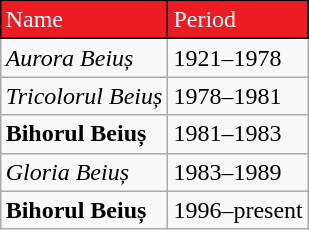<table class="wikitable" style="text-align: left" align="right">
<tr>
<td style="background:#ed1c24;color:#FFFFFF;border:1px solid #000000">Name</td>
<td style="background:#ed1c24;color:#FFFFFF;border:1px solid #000000">Period</td>
</tr>
<tr>
<td align=left><em>Aurora Beiuș</em></td>
<td>1921–1978</td>
</tr>
<tr>
<td align=left><em>Tricolorul Beiuș</em></td>
<td>1978–1981</td>
</tr>
<tr>
<td align=left><strong>Bihorul Beiuș</strong></td>
<td>1981–1983</td>
</tr>
<tr>
<td align=left><em>Gloria Beiuș</em></td>
<td>1983–1989</td>
</tr>
<tr>
<td align=left><strong>Bihorul Beiuș</strong></td>
<td>1996–present</td>
</tr>
</table>
